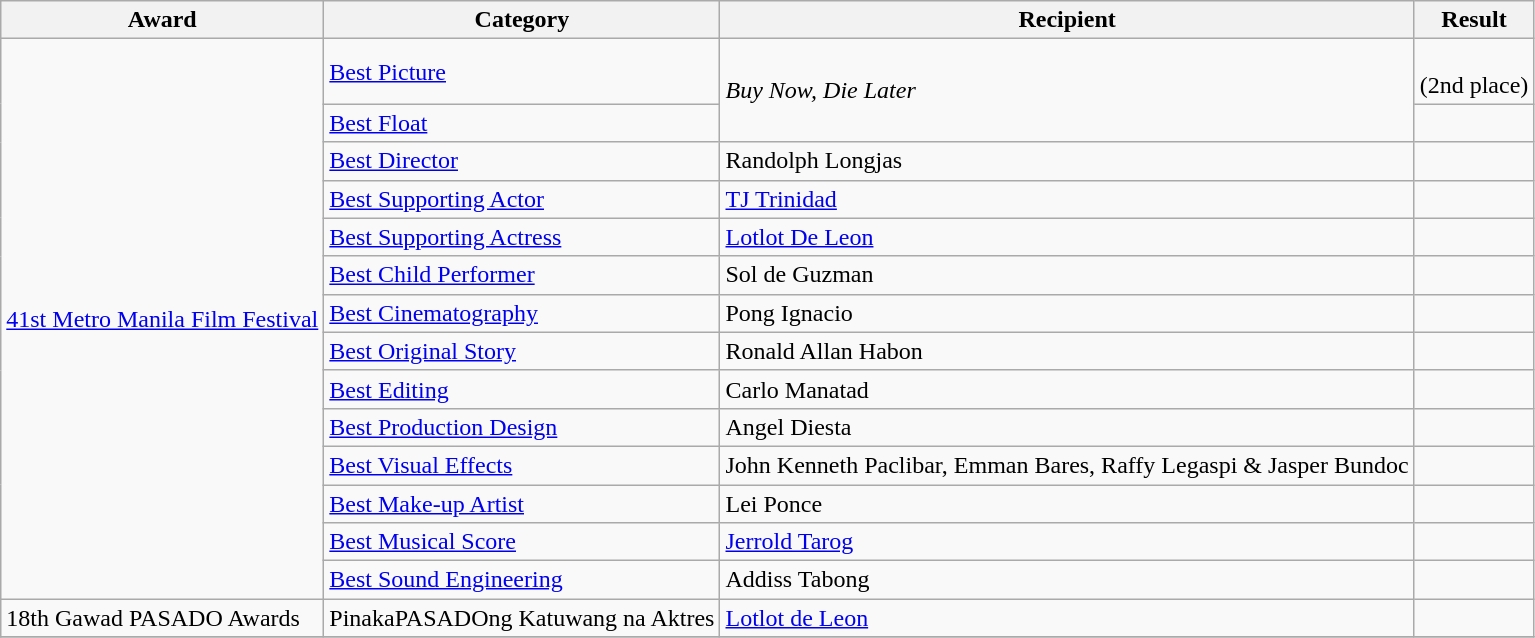<table class="wikitable">
<tr>
<th>Award</th>
<th>Category</th>
<th>Recipient</th>
<th>Result</th>
</tr>
<tr>
<td rowspan="14"><a href='#'>41st Metro Manila Film Festival</a></td>
<td><a href='#'>Best Picture</a></td>
<td rowspan=2><em>Buy Now, Die Later</em></td>
<td><br>(2nd place)</td>
</tr>
<tr>
<td><a href='#'>Best Float</a></td>
<td></td>
</tr>
<tr>
<td><a href='#'>Best Director</a></td>
<td>Randolph Longjas</td>
<td></td>
</tr>
<tr>
<td><a href='#'>Best Supporting Actor</a></td>
<td><a href='#'>TJ Trinidad</a></td>
<td></td>
</tr>
<tr>
<td><a href='#'>Best Supporting Actress</a></td>
<td><a href='#'>Lotlot De Leon</a></td>
<td></td>
</tr>
<tr>
<td><a href='#'>Best Child Performer</a></td>
<td>Sol de Guzman</td>
<td></td>
</tr>
<tr>
<td><a href='#'>Best Cinematography</a></td>
<td>Pong Ignacio</td>
<td></td>
</tr>
<tr>
<td><a href='#'>Best Original Story</a></td>
<td>Ronald Allan Habon</td>
<td></td>
</tr>
<tr>
<td><a href='#'>Best Editing</a></td>
<td>Carlo Manatad</td>
<td></td>
</tr>
<tr>
<td><a href='#'>Best Production Design</a></td>
<td>Angel Diesta</td>
<td></td>
</tr>
<tr>
<td><a href='#'>Best Visual Effects</a></td>
<td>John Kenneth Paclibar, Emman Bares, Raffy Legaspi & Jasper Bundoc</td>
<td></td>
</tr>
<tr>
<td><a href='#'>Best Make-up Artist</a></td>
<td>Lei Ponce</td>
<td></td>
</tr>
<tr>
<td><a href='#'>Best Musical Score</a></td>
<td><a href='#'>Jerrold Tarog</a></td>
<td></td>
</tr>
<tr>
<td><a href='#'>Best Sound Engineering</a></td>
<td>Addiss Tabong</td>
<td></td>
</tr>
<tr>
<td>18th Gawad PASADO Awards</td>
<td>PinakaPASADOng Katuwang na Aktres</td>
<td><a href='#'>Lotlot de Leon</a></td>
<td></td>
</tr>
<tr>
</tr>
</table>
